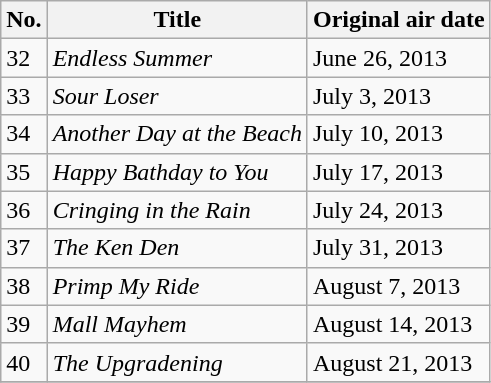<table class="wikitable">
<tr>
<th>No.</th>
<th>Title</th>
<th>Original air date</th>
</tr>
<tr>
<td>32</td>
<td><em>Endless Summer</em></td>
<td>June 26, 2013</td>
</tr>
<tr>
<td>33</td>
<td><em>Sour Loser</em></td>
<td>July 3, 2013</td>
</tr>
<tr>
<td>34</td>
<td><em>Another Day at the Beach</em></td>
<td>July 10, 2013</td>
</tr>
<tr>
<td>35</td>
<td><em>Happy Bathday to You</em></td>
<td>July 17, 2013</td>
</tr>
<tr>
<td>36</td>
<td><em>Cringing in the Rain</em></td>
<td>July 24, 2013</td>
</tr>
<tr>
<td>37</td>
<td><em>The Ken Den</em></td>
<td>July 31, 2013</td>
</tr>
<tr>
<td>38</td>
<td><em>Primp My Ride</em></td>
<td>August 7, 2013</td>
</tr>
<tr>
<td>39</td>
<td><em>Mall Mayhem</em></td>
<td>August 14, 2013</td>
</tr>
<tr>
<td>40</td>
<td><em>The Upgradening</em></td>
<td>August 21, 2013</td>
</tr>
<tr>
</tr>
</table>
